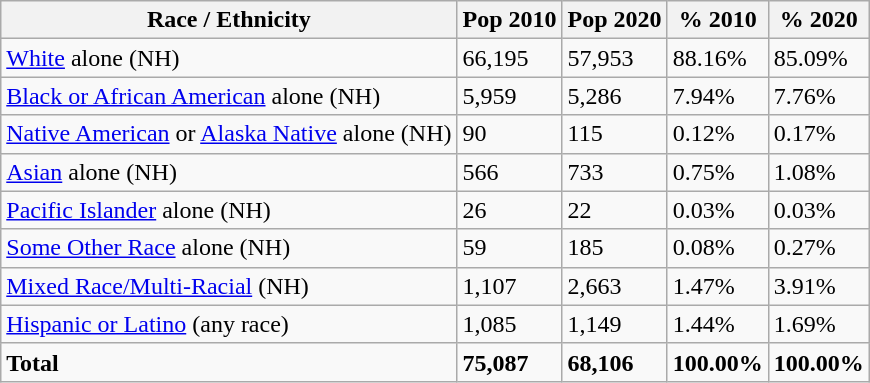<table class="wikitable">
<tr>
<th>Race / Ethnicity</th>
<th>Pop 2010</th>
<th>Pop 2020</th>
<th>% 2010</th>
<th>% 2020</th>
</tr>
<tr>
<td><a href='#'>White</a> alone (NH)</td>
<td>66,195</td>
<td>57,953</td>
<td>88.16%</td>
<td>85.09%</td>
</tr>
<tr>
<td><a href='#'>Black or African American</a> alone (NH)</td>
<td>5,959</td>
<td>5,286</td>
<td>7.94%</td>
<td>7.76%</td>
</tr>
<tr>
<td><a href='#'>Native American</a> or <a href='#'>Alaska Native</a> alone (NH)</td>
<td>90</td>
<td>115</td>
<td>0.12%</td>
<td>0.17%</td>
</tr>
<tr>
<td><a href='#'>Asian</a> alone (NH)</td>
<td>566</td>
<td>733</td>
<td>0.75%</td>
<td>1.08%</td>
</tr>
<tr>
<td><a href='#'>Pacific Islander</a> alone (NH)</td>
<td>26</td>
<td>22</td>
<td>0.03%</td>
<td>0.03%</td>
</tr>
<tr>
<td><a href='#'>Some Other Race</a> alone (NH)</td>
<td>59</td>
<td>185</td>
<td>0.08%</td>
<td>0.27%</td>
</tr>
<tr>
<td><a href='#'>Mixed Race/Multi-Racial</a> (NH)</td>
<td>1,107</td>
<td>2,663</td>
<td>1.47%</td>
<td>3.91%</td>
</tr>
<tr>
<td><a href='#'>Hispanic or Latino</a> (any race)</td>
<td>1,085</td>
<td>1,149</td>
<td>1.44%</td>
<td>1.69%</td>
</tr>
<tr>
<td><strong>Total</strong></td>
<td><strong>75,087</strong></td>
<td><strong>68,106</strong></td>
<td><strong>100.00%</strong></td>
<td><strong>100.00%</strong></td>
</tr>
</table>
